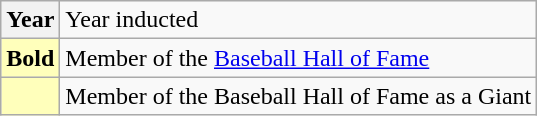<table class="wikitable">
<tr>
<th scope="row">Year</th>
<td>Year inducted</td>
</tr>
<tr>
<th scope="row" style="background:#ffb;"><strong>Bold</strong></th>
<td>Member of the <a href='#'>Baseball Hall of Fame</a></td>
</tr>
<tr>
<th scope="row" style="background:#ffb;"></th>
<td>Member of the Baseball Hall of Fame as a Giant</td>
</tr>
</table>
